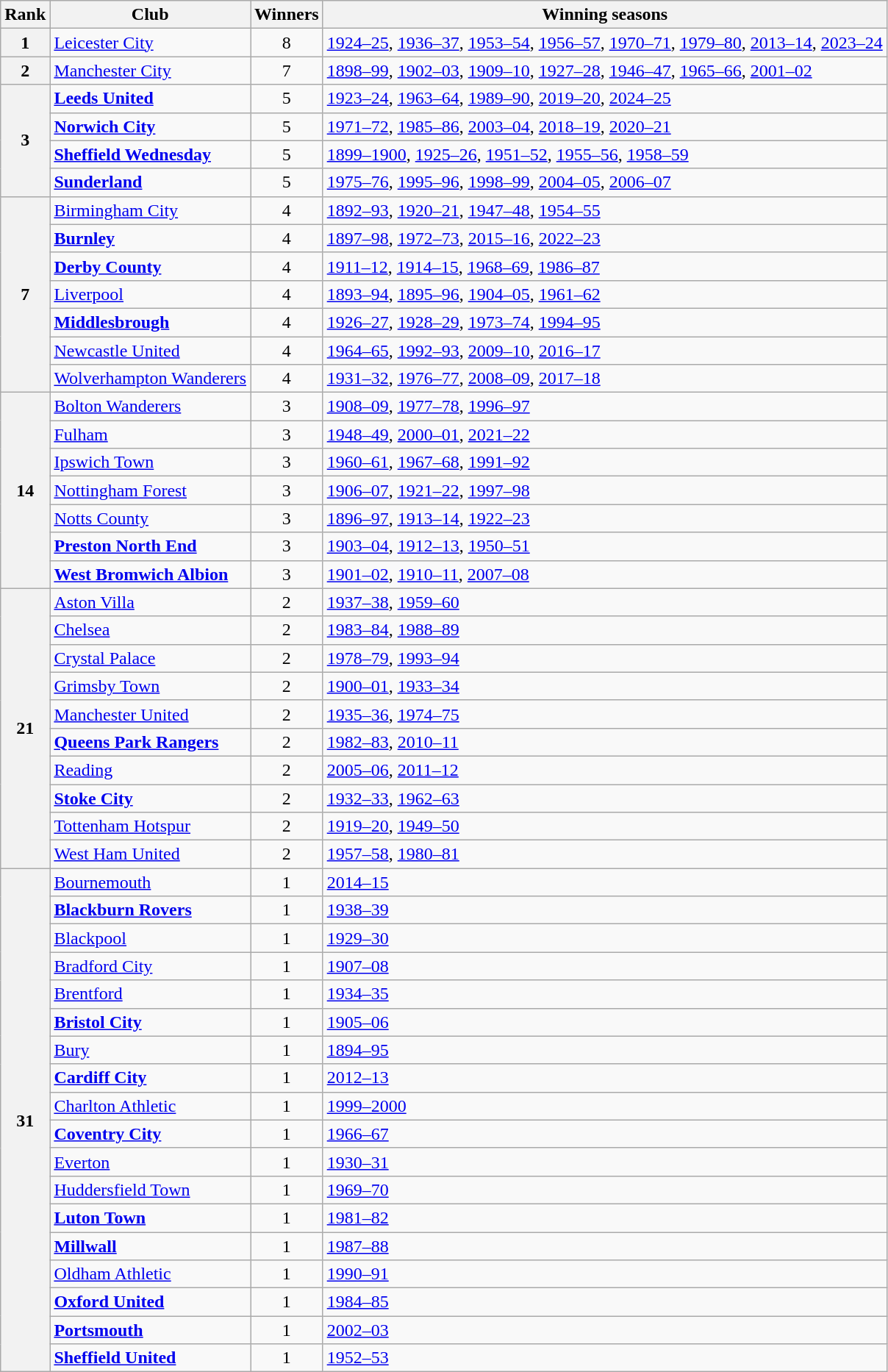<table class="wikitable sortable">
<tr>
<th>Rank</th>
<th>Club</th>
<th>Winners</th>
<th>Winning seasons</th>
</tr>
<tr>
<th>1</th>
<td><a href='#'>Leicester City</a></td>
<td style="text-align:center">8</td>
<td><a href='#'>1924–25</a>, <a href='#'>1936–37</a>, <a href='#'>1953–54</a>, <a href='#'>1956–57</a>, <a href='#'>1970–71</a>, <a href='#'>1979–80</a>, <a href='#'>2013–14</a>, <a href='#'>2023–24</a></td>
</tr>
<tr>
<th>2</th>
<td><a href='#'>Manchester City</a></td>
<td style="text-align:center">7</td>
<td><a href='#'>1898–99</a>, <a href='#'>1902–03</a>, <a href='#'>1909–10</a>, <a href='#'>1927–28</a>, <a href='#'>1946–47</a>, <a href='#'>1965–66</a>, <a href='#'>2001–02</a></td>
</tr>
<tr>
<th rowspan=4>3</th>
<td><strong><a href='#'>Leeds United</a></strong></td>
<td style="text-align:center">5</td>
<td><a href='#'>1923–24</a>, <a href='#'>1963–64</a>, <a href='#'>1989–90</a>, <a href='#'>2019–20</a>, <a href='#'>2024–25</a></td>
</tr>
<tr>
<td><strong><a href='#'>Norwich City</a></strong></td>
<td style="text-align:center">5</td>
<td><a href='#'>1971–72</a>, <a href='#'>1985–86</a>, <a href='#'>2003–04</a>, <a href='#'>2018–19</a>, <a href='#'>2020–21</a></td>
</tr>
<tr>
<td><strong><a href='#'>Sheffield Wednesday</a></strong></td>
<td style="text-align:center">5</td>
<td><a href='#'>1899–1900</a>, <a href='#'>1925–26</a>, <a href='#'>1951–52</a>, <a href='#'>1955–56</a>, <a href='#'>1958–59</a></td>
</tr>
<tr>
<td><strong><a href='#'>Sunderland</a></strong></td>
<td style="text-align:center">5</td>
<td><a href='#'>1975–76</a>, <a href='#'>1995–96</a>, <a href='#'>1998–99</a>, <a href='#'>2004–05</a>, <a href='#'>2006–07</a></td>
</tr>
<tr>
<th rowspan=7>7</th>
<td><a href='#'>Birmingham City</a></td>
<td style="text-align:center">4</td>
<td><a href='#'>1892–93</a>, <a href='#'>1920–21</a>, <a href='#'>1947–48</a>, <a href='#'>1954–55</a></td>
</tr>
<tr>
<td><strong><a href='#'>Burnley</a></strong></td>
<td style="text-align:center">4</td>
<td><a href='#'>1897–98</a>, <a href='#'>1972–73</a>, <a href='#'>2015–16</a>, <a href='#'>2022–23</a></td>
</tr>
<tr>
<td><strong><a href='#'>Derby County</a></strong></td>
<td style="text-align:center">4</td>
<td><a href='#'>1911–12</a>, <a href='#'>1914–15</a>, <a href='#'>1968–69</a>, <a href='#'>1986–87</a></td>
</tr>
<tr>
<td><a href='#'>Liverpool</a></td>
<td style="text-align:center">4</td>
<td><a href='#'>1893–94</a>, <a href='#'>1895–96</a>, <a href='#'>1904–05</a>, <a href='#'>1961–62</a></td>
</tr>
<tr>
<td><strong><a href='#'>Middlesbrough</a></strong></td>
<td style="text-align:center">4</td>
<td><a href='#'>1926–27</a>, <a href='#'>1928–29</a>, <a href='#'>1973–74</a>, <a href='#'>1994–95</a></td>
</tr>
<tr>
<td><a href='#'>Newcastle United</a></td>
<td style="text-align:center">4</td>
<td><a href='#'>1964–65</a>, <a href='#'>1992–93</a>, <a href='#'>2009–10</a>, <a href='#'>2016–17</a></td>
</tr>
<tr>
<td><a href='#'>Wolverhampton Wanderers</a></td>
<td style="text-align:center">4</td>
<td><a href='#'>1931–32</a>, <a href='#'>1976–77</a>, <a href='#'>2008–09</a>, <a href='#'>2017–18</a></td>
</tr>
<tr>
<th rowspan="7">14</th>
<td><a href='#'>Bolton Wanderers</a></td>
<td style="text-align:center">3</td>
<td><a href='#'>1908–09</a>, <a href='#'>1977–78</a>, <a href='#'>1996–97</a></td>
</tr>
<tr>
<td><a href='#'>Fulham</a></td>
<td style="text-align:center">3</td>
<td><a href='#'>1948–49</a>, <a href='#'>2000–01</a>, <a href='#'>2021–22</a></td>
</tr>
<tr>
<td><a href='#'>Ipswich Town</a></td>
<td style="text-align:center">3</td>
<td><a href='#'>1960–61</a>, <a href='#'>1967–68</a>, <a href='#'>1991–92</a></td>
</tr>
<tr>
<td><a href='#'>Nottingham Forest</a></td>
<td style="text-align:center">3</td>
<td><a href='#'>1906–07</a>, <a href='#'>1921–22</a>, <a href='#'>1997–98</a></td>
</tr>
<tr>
<td><a href='#'>Notts County</a></td>
<td style="text-align:center">3</td>
<td><a href='#'>1896–97</a>, <a href='#'>1913–14</a>, <a href='#'>1922–23</a></td>
</tr>
<tr>
<td><strong><a href='#'>Preston North End</a></strong></td>
<td style="text-align:center">3</td>
<td><a href='#'>1903–04</a>, <a href='#'>1912–13</a>, <a href='#'>1950–51</a></td>
</tr>
<tr>
<td><strong><a href='#'>West Bromwich Albion</a></strong></td>
<td style="text-align:center">3</td>
<td><a href='#'>1901–02</a>, <a href='#'>1910–11</a>, <a href='#'>2007–08</a></td>
</tr>
<tr>
<th rowspan="10">21</th>
<td><a href='#'>Aston Villa</a></td>
<td style="text-align:center">2</td>
<td><a href='#'>1937–38</a>, <a href='#'>1959–60</a></td>
</tr>
<tr>
<td><a href='#'>Chelsea</a></td>
<td style="text-align:center">2</td>
<td><a href='#'>1983–84</a>, <a href='#'>1988–89</a></td>
</tr>
<tr>
<td><a href='#'>Crystal Palace</a></td>
<td style="text-align:center">2</td>
<td><a href='#'>1978–79</a>, <a href='#'>1993–94</a></td>
</tr>
<tr>
<td><a href='#'>Grimsby Town</a></td>
<td style="text-align:center">2</td>
<td><a href='#'>1900–01</a>, <a href='#'>1933–34</a></td>
</tr>
<tr>
<td><a href='#'>Manchester United</a></td>
<td style="text-align:center">2</td>
<td><a href='#'>1935–36</a>, <a href='#'>1974–75</a></td>
</tr>
<tr>
<td><strong><a href='#'>Queens Park Rangers</a></strong></td>
<td style="text-align:center">2</td>
<td><a href='#'>1982–83</a>, <a href='#'>2010–11</a></td>
</tr>
<tr>
<td><a href='#'>Reading</a></td>
<td style="text-align:center">2</td>
<td><a href='#'>2005–06</a>, <a href='#'>2011–12</a></td>
</tr>
<tr>
<td><strong><a href='#'>Stoke City</a></strong></td>
<td style="text-align:center">2</td>
<td><a href='#'>1932–33</a>, <a href='#'>1962–63</a></td>
</tr>
<tr>
<td><a href='#'>Tottenham Hotspur</a></td>
<td style="text-align:center">2</td>
<td><a href='#'>1919–20</a>, <a href='#'>1949–50</a></td>
</tr>
<tr>
<td><a href='#'>West Ham United</a></td>
<td style="text-align:center">2</td>
<td><a href='#'>1957–58</a>, <a href='#'>1980–81</a></td>
</tr>
<tr>
<th rowspan="18">31</th>
<td><a href='#'>Bournemouth</a></td>
<td style="text-align:center">1</td>
<td><a href='#'>2014–15</a></td>
</tr>
<tr>
<td><strong><a href='#'>Blackburn Rovers</a></strong></td>
<td style="text-align:center">1</td>
<td><a href='#'>1938–39</a></td>
</tr>
<tr>
<td><a href='#'>Blackpool</a></td>
<td style="text-align:center">1</td>
<td><a href='#'>1929–30</a></td>
</tr>
<tr>
<td><a href='#'>Bradford City</a></td>
<td style="text-align:center">1</td>
<td><a href='#'>1907–08</a></td>
</tr>
<tr>
<td><a href='#'>Brentford</a></td>
<td style="text-align:center">1</td>
<td><a href='#'>1934–35</a></td>
</tr>
<tr>
<td><strong><a href='#'>Bristol City</a></strong></td>
<td style="text-align:center">1</td>
<td><a href='#'>1905–06</a></td>
</tr>
<tr>
<td><a href='#'>Bury</a></td>
<td style="text-align:center">1</td>
<td><a href='#'>1894–95</a></td>
</tr>
<tr>
<td><strong><a href='#'>Cardiff City</a></strong></td>
<td style="text-align:center">1</td>
<td><a href='#'>2012–13</a></td>
</tr>
<tr>
<td><a href='#'>Charlton Athletic</a></td>
<td style="text-align:center">1</td>
<td><a href='#'>1999–2000</a></td>
</tr>
<tr>
<td><strong><a href='#'>Coventry City</a></strong></td>
<td style="text-align:center">1</td>
<td><a href='#'>1966–67</a></td>
</tr>
<tr>
<td><a href='#'>Everton</a></td>
<td style="text-align:center">1</td>
<td><a href='#'>1930–31</a></td>
</tr>
<tr>
<td><a href='#'>Huddersfield Town</a></td>
<td style="text-align:center">1</td>
<td><a href='#'>1969–70</a></td>
</tr>
<tr>
<td><strong><a href='#'>Luton Town</a></strong></td>
<td style="text-align:center">1</td>
<td><a href='#'>1981–82</a></td>
</tr>
<tr>
<td><strong><a href='#'>Millwall</a></strong></td>
<td style="text-align:center">1</td>
<td><a href='#'>1987–88</a></td>
</tr>
<tr>
<td><a href='#'>Oldham Athletic</a></td>
<td style="text-align:center">1</td>
<td><a href='#'>1990–91</a></td>
</tr>
<tr>
<td><strong><a href='#'>Oxford United</a></strong></td>
<td style="text-align:center">1</td>
<td><a href='#'>1984–85</a></td>
</tr>
<tr>
<td><strong><a href='#'>Portsmouth</a></strong></td>
<td style="text-align:center">1</td>
<td><a href='#'>2002–03</a></td>
</tr>
<tr>
<td><strong><a href='#'>Sheffield United</a></strong></td>
<td style="text-align:center">1</td>
<td><a href='#'>1952–53</a></td>
</tr>
</table>
